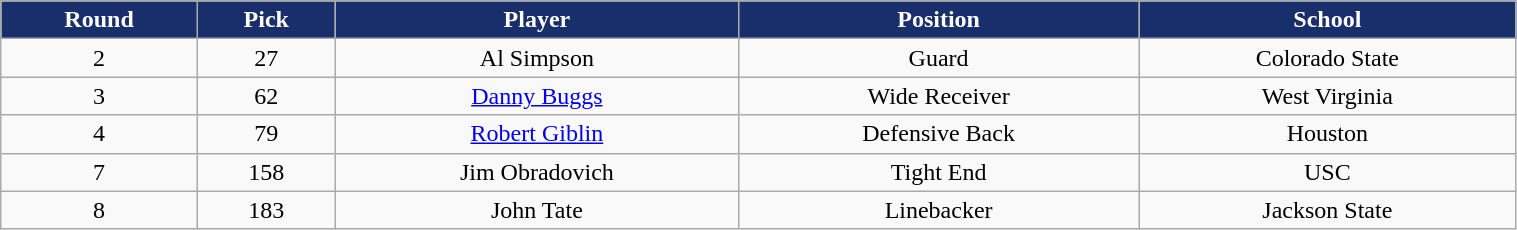<table class="wikitable" style="width:80%;">
<tr style="text-align:center; background:#192f6b; color:white;">
<td><strong>Round</strong></td>
<td><strong>Pick</strong></td>
<td><strong>Player</strong></td>
<td><strong>Position</strong></td>
<td><strong>School</strong></td>
</tr>
<tr style="text-align:center;" bgcolor="">
<td>2</td>
<td>27</td>
<td>Al Simpson</td>
<td>Guard</td>
<td>Colorado State</td>
</tr>
<tr style="text-align:center;" bgcolor="">
<td>3</td>
<td>62</td>
<td><a href='#'>Danny Buggs</a></td>
<td>Wide Receiver</td>
<td>West Virginia</td>
</tr>
<tr style="text-align:center;" bgcolor="">
<td>4</td>
<td>79</td>
<td><a href='#'>Robert Giblin</a></td>
<td>Defensive Back</td>
<td>Houston</td>
</tr>
<tr style="text-align:center;" bgcolor="">
<td>7</td>
<td>158</td>
<td>Jim Obradovich</td>
<td>Tight End</td>
<td>USC</td>
</tr>
<tr style="text-align:center;" bgcolor="">
<td>8</td>
<td>183</td>
<td>John Tate</td>
<td>Linebacker</td>
<td>Jackson State</td>
</tr>
</table>
